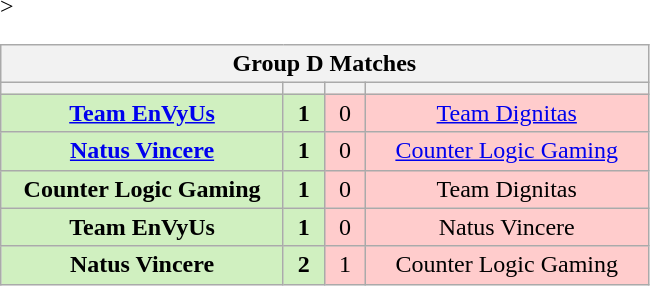<table class="wikitable" style="text-align: center;">
<tr>
<th colspan=4>Group D Matches</th>
</tr>
<tr <noinclude>>
<th width="181px"></th>
<th width="20px"></th>
<th width="20px"></th>
<th width="181px"></noinclude></th>
</tr>
<tr>
<td style="background: #D0F0C0;"><strong><a href='#'>Team EnVyUs</a></strong></td>
<td style="background: #D0F0C0;"><strong>1</strong></td>
<td style="background: #FFCCCC;">0</td>
<td style="background: #FFCCCC;"><a href='#'>Team Dignitas</a></td>
</tr>
<tr>
<td style="background: #D0F0C0;"><strong><a href='#'>Natus Vincere</a></strong></td>
<td style="background: #D0F0C0;"><strong>1</strong></td>
<td style="background: #FFCCCC;">0</td>
<td style="background: #FFCCCC;"><a href='#'>Counter Logic Gaming</a></td>
</tr>
<tr>
<td style="background: #D0F0C0;"><strong>Counter Logic Gaming</strong></td>
<td style="background: #D0F0C0;"><strong>1</strong></td>
<td style="background: #FFCCCC;">0</td>
<td style="background: #FFCCCC;">Team Dignitas</td>
</tr>
<tr>
<td style="background: #D0F0C0;"><strong>Team EnVyUs</strong></td>
<td style="background: #D0F0C0;"><strong>1</strong></td>
<td style="background: #FFCCCC;">0</td>
<td style="background: #FFCCCC;">Natus Vincere</td>
</tr>
<tr>
<td style="background: #D0F0C0;"><strong>Natus Vincere</strong></td>
<td style="background: #D0F0C0;"><strong>2</strong></td>
<td style="background: #FFCCCC;">1</td>
<td style="background: #FFCCCC;">Counter Logic Gaming</td>
</tr>
</table>
